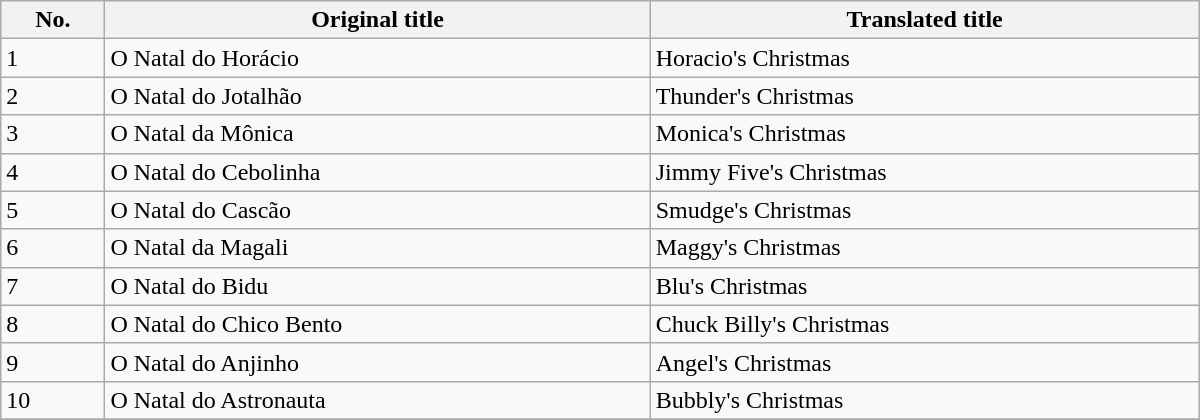<table class="wikitable" width=800>
<tr>
<th>No.</th>
<th>Original title</th>
<th>Translated title</th>
</tr>
<tr>
<td>1</td>
<td>O Natal do Horácio</td>
<td>Horacio's Christmas</td>
</tr>
<tr>
<td>2</td>
<td>O Natal do Jotalhão</td>
<td>Thunder's Christmas</td>
</tr>
<tr>
<td>3</td>
<td>O Natal da Mônica</td>
<td>Monica's Christmas</td>
</tr>
<tr>
<td>4</td>
<td>O Natal do Cebolinha</td>
<td>Jimmy Five's Christmas</td>
</tr>
<tr>
<td>5</td>
<td>O Natal do Cascão</td>
<td>Smudge's Christmas</td>
</tr>
<tr>
<td>6</td>
<td>O Natal da Magali</td>
<td>Maggy's Christmas</td>
</tr>
<tr>
<td>7</td>
<td>O Natal do Bidu</td>
<td>Blu's Christmas</td>
</tr>
<tr>
<td>8</td>
<td>O Natal do Chico Bento</td>
<td>Chuck Billy's Christmas</td>
</tr>
<tr>
<td>9</td>
<td>O Natal do Anjinho</td>
<td>Angel's Christmas</td>
</tr>
<tr>
<td>10</td>
<td>O Natal do Astronauta</td>
<td>Bubbly's Christmas</td>
</tr>
<tr>
</tr>
</table>
